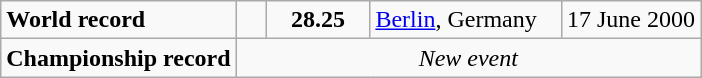<table class="wikitable">
<tr>
<td><strong>World record</strong></td>
<td style="padding-right:1em"></td>
<td style="text-align:center;padding-left:1em; padding-right:1em;"><strong>28.25</strong></td>
<td style="padding-right:1em"><a href='#'>Berlin</a>, Germany</td>
<td align=right>17 June 2000</td>
</tr>
<tr>
<td><strong>Championship record</strong></td>
<td colspan="5" style="text-align:center;"><em>New event</em></td>
</tr>
</table>
